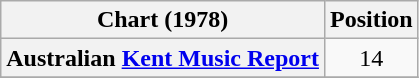<table class="wikitable sortable plainrowheaders">
<tr>
<th scope="col">Chart (1978)</th>
<th scope="col">Position</th>
</tr>
<tr>
<th scope="row">Australian <a href='#'>Kent Music Report</a></th>
<td style="text-align:center;">14</td>
</tr>
<tr>
</tr>
</table>
